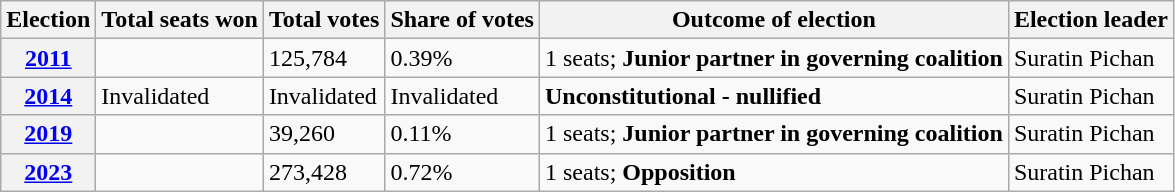<table class="wikitable">
<tr>
<th>Election</th>
<th>Total seats won</th>
<th>Total votes</th>
<th>Share of votes</th>
<th>Outcome of election</th>
<th>Election leader</th>
</tr>
<tr>
<th><a href='#'>2011</a></th>
<td></td>
<td>125,784</td>
<td>0.39%</td>
<td>1 seats; <strong>Junior partner in governing coalition</strong></td>
<td>Suratin Pichan</td>
</tr>
<tr>
<th><a href='#'>2014</a></th>
<td>Invalidated</td>
<td>Invalidated</td>
<td>Invalidated</td>
<td><strong>Unconstitutional - nullified</strong></td>
<td>Suratin Pichan</td>
</tr>
<tr>
<th><a href='#'>2019</a></th>
<td></td>
<td>39,260</td>
<td>0.11%</td>
<td>1 seats; <strong>Junior partner in governing coalition</strong></td>
<td>Suratin Pichan</td>
</tr>
<tr>
<th><a href='#'>2023</a></th>
<td></td>
<td>273,428</td>
<td>0.72%</td>
<td>1 seats; <strong>Opposition</strong></td>
<td>Suratin Pichan</td>
</tr>
</table>
